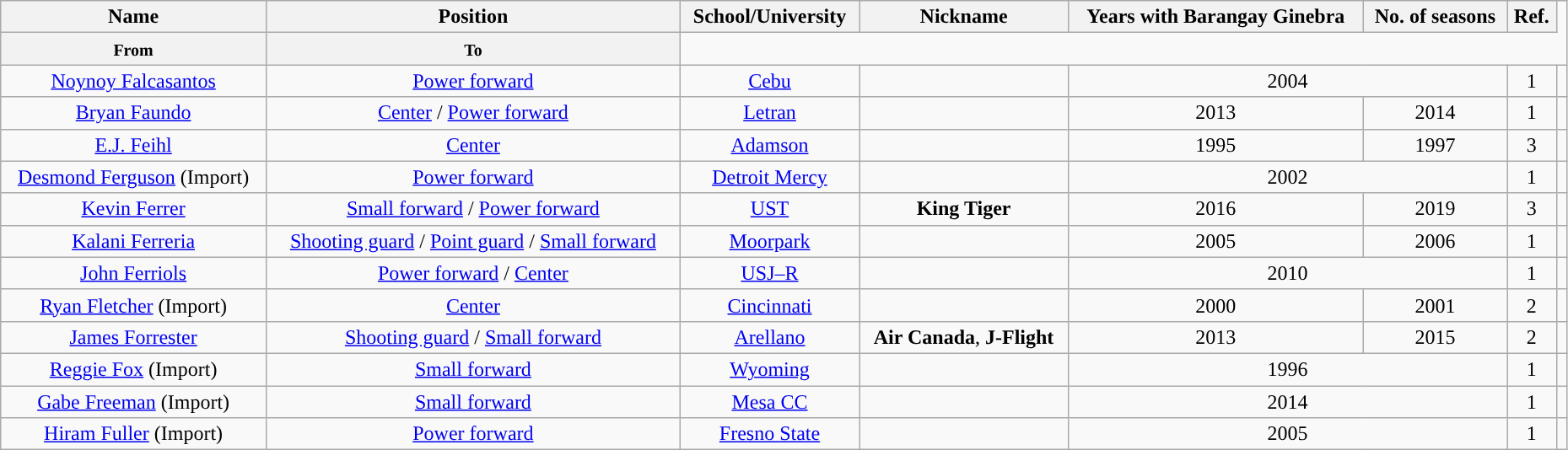<table class="wikitable sortable" style="text-align:center" width="98%">
<tr>
<th>Name</th>
<th>Position</th>
<th>School/University</th>
<th>Nickname</th>
<th>Years with Barangay Ginebra</th>
<th>No. of seasons</th>
<th>Ref.</th>
</tr>
<tr>
<th><small>From</small></th>
<th><small>To</small></th>
</tr>
<tr>
<td><a href='#'>Noynoy Falcasantos</a></td>
<td><a href='#'>Power forward</a></td>
<td><a href='#'>Cebu</a></td>
<td></td>
<td colspan="2">2004</td>
<td>1</td>
<td></td>
</tr>
<tr>
<td><a href='#'>Bryan Faundo</a></td>
<td><a href='#'>Center</a> / <a href='#'>Power forward</a></td>
<td><a href='#'>Letran</a></td>
<td></td>
<td>2013</td>
<td>2014</td>
<td>1</td>
<td></td>
</tr>
<tr>
<td><a href='#'>E.J. Feihl</a></td>
<td><a href='#'>Center</a></td>
<td><a href='#'>Adamson</a></td>
<td></td>
<td>1995</td>
<td>1997</td>
<td>3</td>
<td></td>
</tr>
<tr>
<td><a href='#'>Desmond Ferguson</a> (Import)</td>
<td><a href='#'>Power forward</a></td>
<td><a href='#'>Detroit Mercy</a></td>
<td></td>
<td colspan="2">2002</td>
<td>1</td>
<td></td>
</tr>
<tr>
<td><a href='#'>Kevin Ferrer</a></td>
<td><a href='#'>Small forward</a> / <a href='#'>Power forward</a></td>
<td><a href='#'>UST</a></td>
<td><strong>King Tiger</strong></td>
<td>2016</td>
<td>2019</td>
<td>3</td>
<td></td>
</tr>
<tr>
<td><a href='#'>Kalani Ferreria</a></td>
<td><a href='#'>Shooting guard</a> / <a href='#'>Point guard</a> / <a href='#'>Small forward</a></td>
<td><a href='#'>Moorpark</a></td>
<td></td>
<td>2005</td>
<td>2006</td>
<td>1</td>
<td></td>
</tr>
<tr>
<td><a href='#'>John Ferriols</a></td>
<td><a href='#'>Power forward</a> / <a href='#'>Center</a></td>
<td><a href='#'>USJ–R</a></td>
<td></td>
<td colspan="2">2010</td>
<td>1</td>
<td></td>
</tr>
<tr>
<td><a href='#'>Ryan Fletcher</a> (Import)</td>
<td><a href='#'>Center</a></td>
<td><a href='#'>Cincinnati</a></td>
<td></td>
<td>2000</td>
<td>2001</td>
<td>2</td>
<td></td>
</tr>
<tr>
<td><a href='#'>James Forrester</a></td>
<td><a href='#'>Shooting guard</a> / <a href='#'>Small forward</a></td>
<td><a href='#'>Arellano</a></td>
<td><strong>Air Canada</strong>, <strong>J-Flight</strong></td>
<td>2013</td>
<td>2015</td>
<td>2</td>
<td></td>
</tr>
<tr>
<td><a href='#'>Reggie Fox</a> (Import)</td>
<td><a href='#'>Small forward</a></td>
<td><a href='#'>Wyoming</a></td>
<td></td>
<td colspan="2">1996</td>
<td>1</td>
<td></td>
</tr>
<tr>
<td><a href='#'>Gabe Freeman</a> (Import)</td>
<td><a href='#'>Small forward</a></td>
<td><a href='#'>Mesa CC</a></td>
<td></td>
<td colspan="2">2014</td>
<td>1</td>
<td></td>
</tr>
<tr>
<td><a href='#'>Hiram Fuller</a> (Import)</td>
<td><a href='#'>Power forward</a></td>
<td><a href='#'>Fresno State</a></td>
<td></td>
<td colspan="2">2005</td>
<td>1</td>
<td></td>
</tr>
</table>
